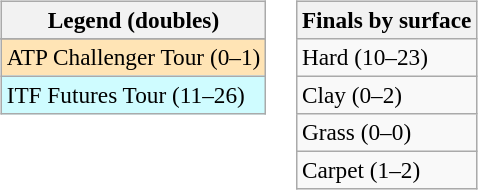<table>
<tr valign=top>
<td><br><table class=wikitable style=font-size:97%>
<tr>
<th>Legend (doubles)</th>
</tr>
<tr bgcolor=e5d1cb>
</tr>
<tr bgcolor=moccasin>
<td>ATP Challenger Tour (0–1)</td>
</tr>
<tr bgcolor=cffcff>
<td>ITF Futures Tour (11–26)</td>
</tr>
</table>
</td>
<td><br><table class=wikitable style=font-size:97%>
<tr>
<th>Finals by surface</th>
</tr>
<tr>
<td>Hard (10–23)</td>
</tr>
<tr>
<td>Clay (0–2)</td>
</tr>
<tr>
<td>Grass (0–0)</td>
</tr>
<tr>
<td>Carpet (1–2)</td>
</tr>
</table>
</td>
</tr>
</table>
